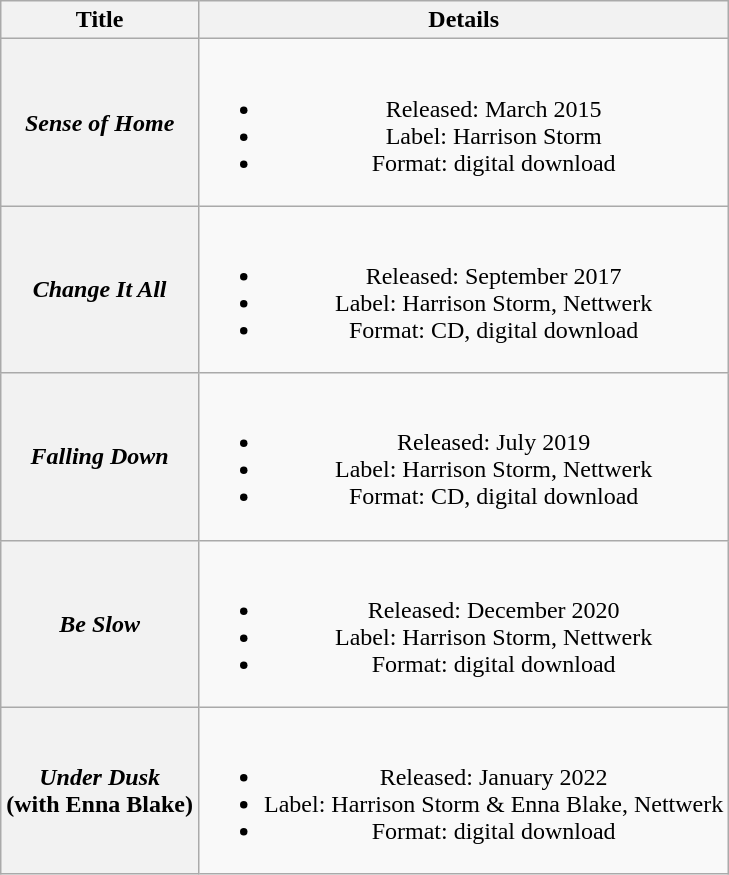<table class="wikitable plainrowheaders" style="text-align:center;" border="1">
<tr>
<th>Title</th>
<th>Details</th>
</tr>
<tr>
<th scope="row"><em>Sense of Home</em></th>
<td><br><ul><li>Released: March 2015</li><li>Label: Harrison Storm</li><li>Format: digital download</li></ul></td>
</tr>
<tr>
<th scope="row"><em>Change It All</em></th>
<td><br><ul><li>Released: September 2017</li><li>Label: Harrison Storm, Nettwerk</li><li>Format: CD, digital download</li></ul></td>
</tr>
<tr>
<th scope="row"><em>Falling Down</em></th>
<td><br><ul><li>Released: July 2019</li><li>Label: Harrison Storm, Nettwerk</li><li>Format: CD, digital download</li></ul></td>
</tr>
<tr>
<th scope="row"><em>Be Slow</em></th>
<td><br><ul><li>Released: December 2020</li><li>Label: Harrison Storm, Nettwerk</li><li>Format: digital download</li></ul></td>
</tr>
<tr>
<th scope="row"><em>Under Dusk</em> <br> (with Enna Blake)</th>
<td><br><ul><li>Released: January 2022</li><li>Label: Harrison Storm & Enna Blake, Nettwerk</li><li>Format: digital download</li></ul></td>
</tr>
</table>
